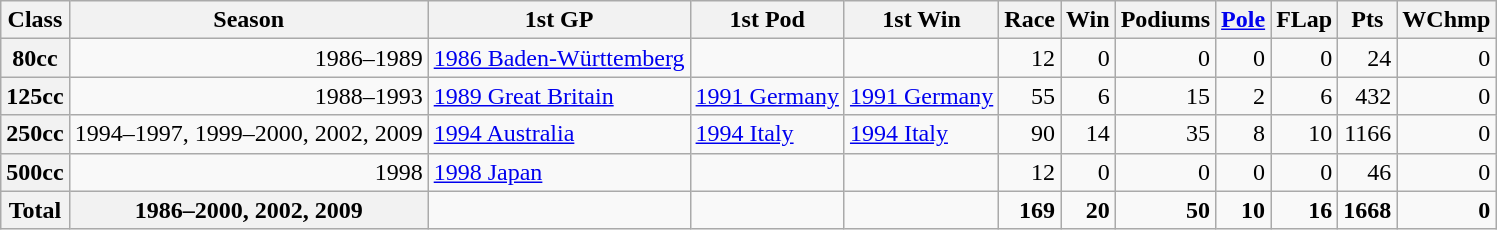<table class="wikitable">
<tr>
<th>Class</th>
<th>Season</th>
<th>1st GP</th>
<th>1st Pod</th>
<th>1st Win</th>
<th>Race</th>
<th>Win</th>
<th>Podiums</th>
<th><a href='#'>Pole</a></th>
<th>FLap</th>
<th>Pts</th>
<th>WChmp</th>
</tr>
<tr align="right">
<th>80cc</th>
<td>1986–1989</td>
<td align="left"><a href='#'>1986 Baden-Württemberg</a></td>
<td align="left"></td>
<td align="left"></td>
<td>12</td>
<td>0</td>
<td>0</td>
<td>0</td>
<td>0</td>
<td>24</td>
<td>0</td>
</tr>
<tr align="right">
<th>125cc</th>
<td>1988–1993</td>
<td align="left"><a href='#'>1989 Great Britain</a></td>
<td align="left"><a href='#'>1991 Germany</a></td>
<td align="left"><a href='#'>1991 Germany</a></td>
<td>55</td>
<td>6</td>
<td>15</td>
<td>2</td>
<td>6</td>
<td>432</td>
<td>0</td>
</tr>
<tr align="right">
<th>250cc</th>
<td>1994–1997, 1999–2000, 2002, 2009</td>
<td align="left"><a href='#'>1994 Australia</a></td>
<td align="left"><a href='#'>1994 Italy</a></td>
<td align="left"><a href='#'>1994 Italy</a></td>
<td>90</td>
<td>14</td>
<td>35</td>
<td>8</td>
<td>10</td>
<td>1166</td>
<td>0</td>
</tr>
<tr align="right">
<th>500cc</th>
<td>1998</td>
<td align="left"><a href='#'>1998 Japan</a></td>
<td align="left"></td>
<td align="left"></td>
<td>12</td>
<td>0</td>
<td>0</td>
<td>0</td>
<td>0</td>
<td>46</td>
<td>0</td>
</tr>
<tr align="right">
<th>Total</th>
<th>1986–2000, 2002, 2009</th>
<td></td>
<td></td>
<td></td>
<td><strong>169</strong></td>
<td><strong>20</strong></td>
<td><strong>50</strong></td>
<td><strong>10</strong></td>
<td><strong>16</strong></td>
<td><strong>1668</strong></td>
<td><strong>0</strong></td>
</tr>
</table>
